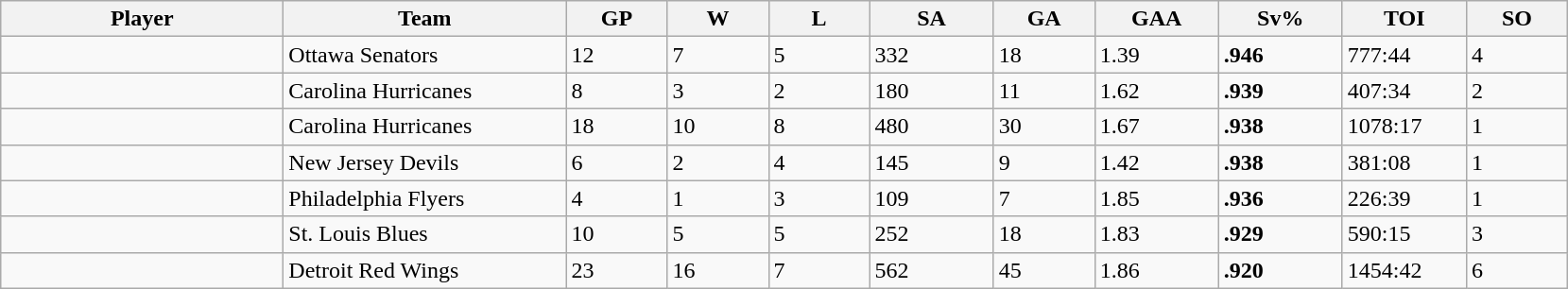<table class="wikitable sortable">
<tr>
<th style="width:12em">Player</th>
<th style="width:12em">Team</th>
<th style="width:4em">GP</th>
<th style="width:4em">W</th>
<th style="width:4em">L</th>
<th style="width:5em">SA</th>
<th style="width:4em">GA</th>
<th style="width:5em">GAA</th>
<th style="width:5em">Sv%</th>
<th style="width:5em">TOI</th>
<th style="width:4em">SO</th>
</tr>
<tr>
<td></td>
<td>Ottawa Senators</td>
<td>12</td>
<td>7</td>
<td>5</td>
<td>332</td>
<td>18</td>
<td>1.39</td>
<td><strong>.946</strong></td>
<td>777:44</td>
<td>4</td>
</tr>
<tr>
<td></td>
<td>Carolina Hurricanes</td>
<td>8</td>
<td>3</td>
<td>2</td>
<td>180</td>
<td>11</td>
<td>1.62</td>
<td><strong>.939</strong></td>
<td>407:34</td>
<td>2</td>
</tr>
<tr>
<td></td>
<td>Carolina Hurricanes</td>
<td>18</td>
<td>10</td>
<td>8</td>
<td>480</td>
<td>30</td>
<td>1.67</td>
<td><strong>.938</strong></td>
<td>1078:17</td>
<td>1</td>
</tr>
<tr>
<td></td>
<td>New Jersey Devils</td>
<td>6</td>
<td>2</td>
<td>4</td>
<td>145</td>
<td>9</td>
<td>1.42</td>
<td><strong>.938</strong></td>
<td>381:08</td>
<td>1</td>
</tr>
<tr>
<td></td>
<td>Philadelphia Flyers</td>
<td>4</td>
<td>1</td>
<td>3</td>
<td>109</td>
<td>7</td>
<td>1.85</td>
<td><strong>.936</strong></td>
<td>226:39</td>
<td>1</td>
</tr>
<tr>
<td></td>
<td>St. Louis Blues</td>
<td>10</td>
<td>5</td>
<td>5</td>
<td>252</td>
<td>18</td>
<td>1.83</td>
<td><strong>.929</strong></td>
<td>590:15</td>
<td>3</td>
</tr>
<tr>
<td></td>
<td>Detroit Red Wings</td>
<td>23</td>
<td>16</td>
<td>7</td>
<td>562</td>
<td>45</td>
<td>1.86</td>
<td><strong>.920</strong></td>
<td>1454:42</td>
<td>6</td>
</tr>
</table>
